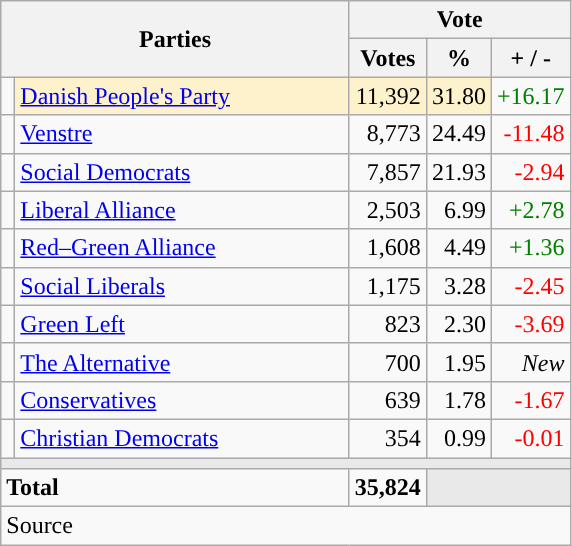<table class="wikitable" style="text-align:right;">
<tr>
<th style="text-align:centre;" rowspan="2" colspan="2" width="225">Parties</th>
<th colspan="3">Vote</th>
</tr>
<tr>
<th width="15">Votes</th>
<th width="15">%</th>
<th width="15">+ / -</th>
</tr>
<tr>
<td width="2" style="color:inherit;background:"></td>
<td bgcolor=#fef2cc  align="left"><a href='#'>Danish People's Party</a></td>
<td bgcolor=#fef2cc>11,392</td>
<td bgcolor=#fef2cc>31.80</td>
<td style=color:green;>+16.17</td>
</tr>
<tr>
<td width="2" style="color:inherit;background:"></td>
<td align="left"><a href='#'>Venstre</a></td>
<td>8,773</td>
<td>24.49</td>
<td style=color:red;>-11.48</td>
</tr>
<tr>
<td width="2" style="color:inherit;background:"></td>
<td align="left"><a href='#'>Social Democrats</a></td>
<td>7,857</td>
<td>21.93</td>
<td style=color:red;>-2.94</td>
</tr>
<tr>
<td width="2" style="color:inherit;background:"></td>
<td align="left"><a href='#'>Liberal Alliance</a></td>
<td>2,503</td>
<td>6.99</td>
<td style=color:green;>+2.78</td>
</tr>
<tr>
<td width="2" style="color:inherit;background:"></td>
<td align="left"><a href='#'>Red–Green Alliance</a></td>
<td>1,608</td>
<td>4.49</td>
<td style=color:green;>+1.36</td>
</tr>
<tr>
<td width="2" style="color:inherit;background:"></td>
<td align="left"><a href='#'>Social Liberals</a></td>
<td>1,175</td>
<td>3.28</td>
<td style=color:red;>-2.45</td>
</tr>
<tr>
<td width="2" style="color:inherit;background:"></td>
<td align="left"><a href='#'>Green Left</a></td>
<td>823</td>
<td>2.30</td>
<td style=color:red;>-3.69</td>
</tr>
<tr>
<td width="2" style="color:inherit;background:"></td>
<td align="left"><a href='#'>The Alternative</a></td>
<td>700</td>
<td>1.95</td>
<td><em>New</em></td>
</tr>
<tr>
<td width="2" style="color:inherit;background:"></td>
<td align="left"><a href='#'>Conservatives</a></td>
<td>639</td>
<td>1.78</td>
<td style=color:red;>-1.67</td>
</tr>
<tr>
<td width="2" style="color:inherit;background:"></td>
<td align="left"><a href='#'>Christian Democrats</a></td>
<td>354</td>
<td>0.99</td>
<td style=color:red;>-0.01</td>
</tr>
<tr>
<td colspan="7" bgcolor="#E9E9E9"></td>
</tr>
<tr>
<td align="left" colspan="2"><strong>Total</strong></td>
<td><strong>35,824</strong></td>
<td bgcolor="#E9E9E9" colspan="2"></td>
</tr>
<tr>
<td align="left" colspan="6">Source</td>
</tr>
</table>
